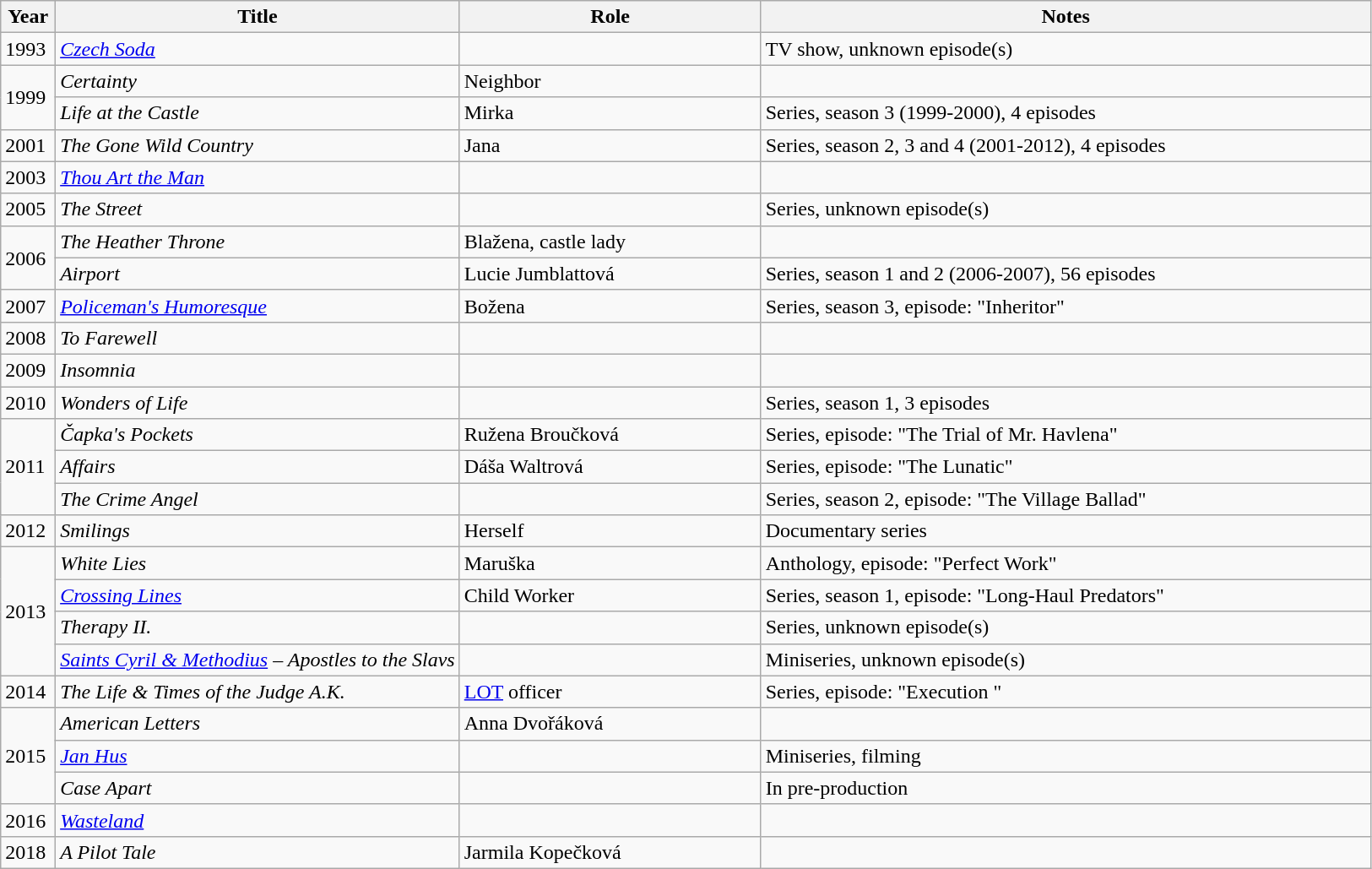<table class="wikitable unsortable">
<tr>
<th width=4%>Year</th>
<th width=29.5%>Title</th>
<th width=22%>Role</th>
<th width=44.5%>Notes</th>
</tr>
<tr>
<td>1993</td>
<td><em><a href='#'>Czech Soda</a></em></td>
<td></td>
<td>TV show, unknown episode(s)</td>
</tr>
<tr>
<td rowspan=2>1999</td>
<td><em>Certainty</em></td>
<td>Neighbor</td>
<td></td>
</tr>
<tr>
<td><em>Life at the Castle</em></td>
<td>Mirka</td>
<td>Series, season 3 (1999-2000), 4 episodes</td>
</tr>
<tr>
<td>2001</td>
<td><em>The Gone Wild Country</em></td>
<td>Jana</td>
<td>Series, season 2, 3 and 4 (2001-2012), 4 episodes</td>
</tr>
<tr>
<td>2003</td>
<td><em><a href='#'>Thou Art the Man</a></em></td>
<td></td>
<td></td>
</tr>
<tr>
<td>2005</td>
<td><em>The Street</em></td>
<td></td>
<td>Series, unknown episode(s)</td>
</tr>
<tr>
<td rowspan=2>2006</td>
<td><em>The Heather Throne</em></td>
<td>Blažena, castle lady</td>
<td></td>
</tr>
<tr>
<td><em>Airport</em></td>
<td>Lucie Jumblattová</td>
<td>Series, season 1 and 2 (2006-2007), 56 episodes</td>
</tr>
<tr>
<td>2007</td>
<td><em><a href='#'>Policeman's Humoresque</a></em></td>
<td>Božena</td>
<td>Series, season 3, episode: "Inheritor"</td>
</tr>
<tr>
<td>2008</td>
<td><em>To Farewell</em></td>
<td></td>
<td></td>
</tr>
<tr>
<td>2009</td>
<td><em>Insomnia</em></td>
<td></td>
<td></td>
</tr>
<tr>
<td>2010</td>
<td><em>Wonders of Life</em></td>
<td></td>
<td>Series, season 1, 3 episodes</td>
</tr>
<tr>
<td rowspan=3>2011</td>
<td><em>Čapka's Pockets</em></td>
<td>Ružena Broučková</td>
<td>Series, episode: "The Trial of Mr. Havlena"</td>
</tr>
<tr>
<td><em>Affairs</em></td>
<td>Dáša Waltrová</td>
<td>Series, episode: "The Lunatic"</td>
</tr>
<tr>
<td><em>The Crime Angel</em></td>
<td></td>
<td>Series, season 2, episode: "The Village Ballad"</td>
</tr>
<tr>
<td>2012</td>
<td><em>Smilings</em></td>
<td>Herself</td>
<td>Documentary series</td>
</tr>
<tr>
<td rowspan=4>2013</td>
<td><em>White Lies</em></td>
<td>Maruška</td>
<td>Anthology, episode: "Perfect Work"</td>
</tr>
<tr>
<td><em><a href='#'>Crossing Lines</a></em></td>
<td>Child Worker</td>
<td>Series, season 1, episode: "Long-Haul Predators"</td>
</tr>
<tr>
<td><em>Therapy II.</em></td>
<td></td>
<td>Series, unknown episode(s)</td>
</tr>
<tr>
<td><em><a href='#'>Saints Cyril & Methodius</a> – Apostles to the Slavs</em></td>
<td></td>
<td>Miniseries, unknown episode(s)</td>
</tr>
<tr>
<td>2014</td>
<td><em>The Life & Times of the Judge A.K.</em></td>
<td><a href='#'>LOT</a> officer</td>
<td>Series, episode: "Execution "</td>
</tr>
<tr>
<td rowspan=3>2015</td>
<td><em>American Letters</em></td>
<td>Anna Dvořáková</td>
<td></td>
</tr>
<tr>
<td><em><a href='#'>Jan Hus</a></em></td>
<td></td>
<td>Miniseries, filming</td>
</tr>
<tr>
<td><em>Case Apart</em></td>
<td></td>
<td>In pre-production</td>
</tr>
<tr>
<td>2016</td>
<td><em><a href='#'>Wasteland</a></em></td>
<td></td>
<td></td>
</tr>
<tr>
<td>2018</td>
<td><em>A Pilot Tale</em></td>
<td>Jarmila Kopečková</td>
<td></td>
</tr>
</table>
